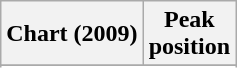<table class="wikitable sortable plainrowheaders">
<tr>
<th scope="col">Chart (2009)</th>
<th scope="col">Peak<br>position</th>
</tr>
<tr>
</tr>
<tr>
</tr>
<tr>
</tr>
<tr>
</tr>
</table>
